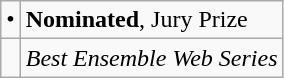<table class="wikitable">
<tr>
<td>•</td>
<td><strong>Nominated</strong>, Jury Prize</td>
</tr>
<tr>
<td></td>
<td><em>Best Ensemble Web Series</em></td>
</tr>
</table>
